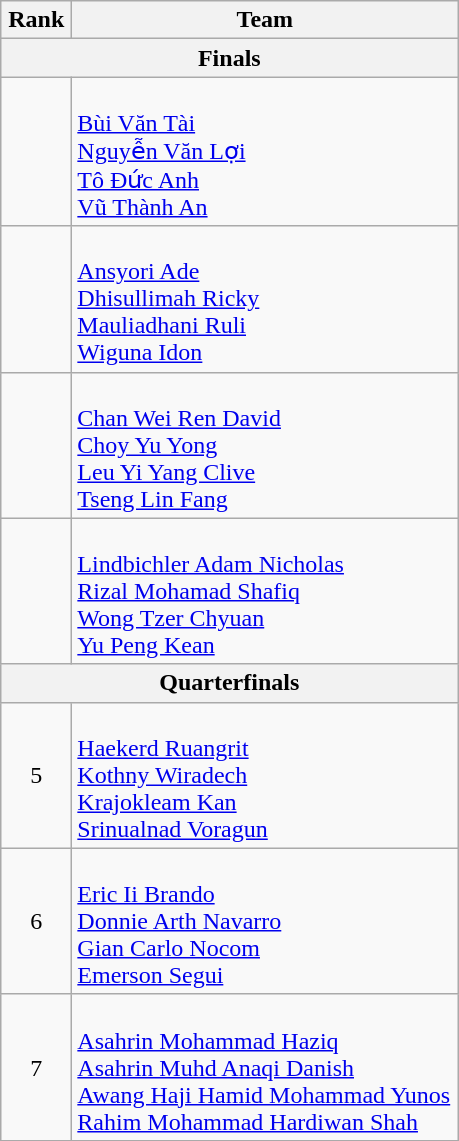<table class="wikitable" style="text-align:center;">
<tr>
<th width=40>Rank</th>
<th width=250>Team</th>
</tr>
<tr>
<th colspan="2">Finals</th>
</tr>
<tr>
<td></td>
<td align=left><br><a href='#'>Bùi Văn Tài</a><br><a href='#'>Nguyễn Văn Lợi</a><br><a href='#'>Tô Đức Anh</a><br><a href='#'>Vũ Thành An</a></td>
</tr>
<tr>
<td></td>
<td align=left><br><a href='#'>Ansyori Ade</a><br><a href='#'>Dhisullimah Ricky</a><br><a href='#'>Mauliadhani Ruli</a><br><a href='#'>Wiguna Idon</a></td>
</tr>
<tr>
<td></td>
<td align=left><br><a href='#'>Chan Wei Ren David</a><br><a href='#'>Choy Yu Yong</a><br><a href='#'>Leu Yi Yang Clive</a><br><a href='#'>Tseng Lin Fang</a></td>
</tr>
<tr>
<td></td>
<td align=left><br><a href='#'>Lindbichler Adam Nicholas</a><br><a href='#'>Rizal Mohamad Shafiq</a><br><a href='#'>Wong Tzer Chyuan</a><br><a href='#'>Yu Peng Kean</a></td>
</tr>
<tr>
<th colspan="2">Quarterfinals</th>
</tr>
<tr>
<td>5</td>
<td align=left><br><a href='#'>Haekerd Ruangrit</a><br><a href='#'>Kothny Wiradech</a><br><a href='#'>Krajokleam Kan</a><br><a href='#'>Srinualnad Voragun</a></td>
</tr>
<tr>
<td>6</td>
<td align=left><br><a href='#'>Eric Ii Brando</a><br><a href='#'>Donnie Arth Navarro</a><br><a href='#'>Gian Carlo Nocom</a><br><a href='#'>Emerson Segui</a></td>
</tr>
<tr>
<td>7</td>
<td align=left><br><a href='#'>Asahrin Mohammad Haziq</a><br><a href='#'>Asahrin Muhd Anaqi Danish</a><br><a href='#'>Awang Haji Hamid Mohammad Yunos</a><br><a href='#'>Rahim Mohammad Hardiwan Shah</a></td>
</tr>
</table>
